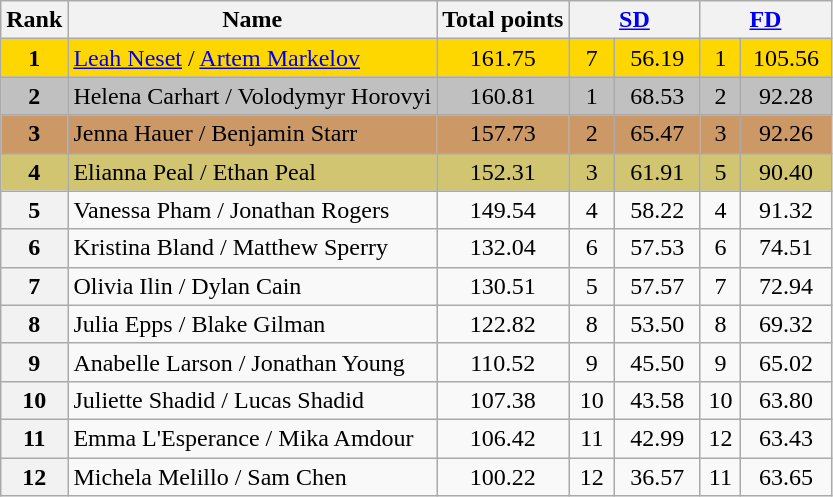<table class="wikitable sortable">
<tr>
<th>Rank</th>
<th>Name</th>
<th>Total points</th>
<th colspan="2" width="80px"><a href='#'>SD</a></th>
<th colspan="2" width="80px"><a href='#'>FD</a></th>
</tr>
<tr bgcolor="gold">
<td align="center"><strong>1</strong></td>
<td><a href='#'>Leah Neset</a> / <a href='#'>Artem Markelov</a></td>
<td align="center">161.75</td>
<td align="center">7</td>
<td align="center">56.19</td>
<td align="center">1</td>
<td align="center">105.56</td>
</tr>
<tr bgcolor="silver">
<td align="center"><strong>2</strong></td>
<td>Helena Carhart / Volodymyr Horovyi</td>
<td align="center">160.81</td>
<td align="center">1</td>
<td align="center">68.53</td>
<td align="center">2</td>
<td align="center">92.28</td>
</tr>
<tr bgcolor="cc9966">
<td align="center"><strong>3</strong></td>
<td>Jenna Hauer / Benjamin Starr</td>
<td align="center">157.73</td>
<td align="center">2</td>
<td align="center">65.47</td>
<td align="center">3</td>
<td align="center">92.26</td>
</tr>
<tr bgcolor="#d1c571">
<td align="center"><strong>4</strong></td>
<td>Elianna Peal / Ethan Peal</td>
<td align="center">152.31</td>
<td align="center">3</td>
<td align="center">61.91</td>
<td align="center">5</td>
<td align="center">90.40</td>
</tr>
<tr>
<th>5</th>
<td>Vanessa Pham / Jonathan Rogers</td>
<td align="center">149.54</td>
<td align="center">4</td>
<td align="center">58.22</td>
<td align="center">4</td>
<td align="center">91.32</td>
</tr>
<tr>
<th>6</th>
<td>Kristina Bland / Matthew Sperry</td>
<td align="center">132.04</td>
<td align="center">6</td>
<td align="center">57.53</td>
<td align="center">6</td>
<td align="center">74.51</td>
</tr>
<tr>
<th>7</th>
<td>Olivia Ilin / Dylan Cain</td>
<td align="center">130.51</td>
<td align="center">5</td>
<td align="center">57.57</td>
<td align="center">7</td>
<td align="center">72.94</td>
</tr>
<tr>
<th>8</th>
<td>Julia Epps / Blake Gilman</td>
<td align="center">122.82</td>
<td align="center">8</td>
<td align="center">53.50</td>
<td align="center">8</td>
<td align="center">69.32</td>
</tr>
<tr>
<th>9</th>
<td>Anabelle Larson / Jonathan Young</td>
<td align="center">110.52</td>
<td align="center">9</td>
<td align="center">45.50</td>
<td align="center">9</td>
<td align="center">65.02</td>
</tr>
<tr>
<th>10</th>
<td>Juliette Shadid / Lucas Shadid</td>
<td align="center">107.38</td>
<td align="center">10</td>
<td align="center">43.58</td>
<td align="center">10</td>
<td align="center">63.80</td>
</tr>
<tr>
<th>11</th>
<td>Emma L'Esperance / Mika Amdour</td>
<td align="center">106.42</td>
<td align="center">11</td>
<td align="center">42.99</td>
<td align="center">12</td>
<td align="center">63.43</td>
</tr>
<tr>
<th>12</th>
<td>Michela Melillo / Sam Chen</td>
<td align="center">100.22</td>
<td align="center">12</td>
<td align="center">36.57</td>
<td align="center">11</td>
<td align="center">63.65</td>
</tr>
</table>
